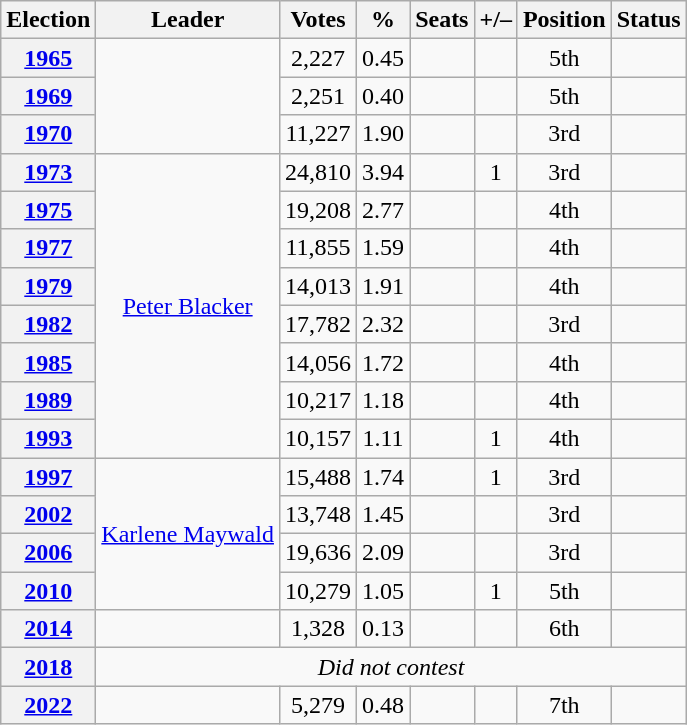<table class=wikitable style="text-align: center;">
<tr>
<th>Election</th>
<th>Leader</th>
<th>Votes</th>
<th>%</th>
<th>Seats</th>
<th>+/–</th>
<th>Position</th>
<th>Status</th>
</tr>
<tr>
<th><a href='#'>1965</a></th>
<td rowspan=3></td>
<td>2,227</td>
<td>0.45</td>
<td></td>
<td></td>
<td> 5th</td>
<td></td>
</tr>
<tr>
<th><a href='#'>1969</a></th>
<td>2,251</td>
<td>0.40</td>
<td></td>
<td></td>
<td> 5th</td>
<td></td>
</tr>
<tr>
<th><a href='#'>1970</a></th>
<td>11,227</td>
<td>1.90</td>
<td></td>
<td></td>
<td> 3rd</td>
<td></td>
</tr>
<tr>
<th><a href='#'>1973</a></th>
<td rowspan=8><a href='#'>Peter Blacker</a></td>
<td>24,810</td>
<td>3.94</td>
<td></td>
<td> 1</td>
<td> 3rd</td>
<td></td>
</tr>
<tr>
<th><a href='#'>1975</a></th>
<td>19,208</td>
<td>2.77</td>
<td></td>
<td></td>
<td> 4th</td>
<td></td>
</tr>
<tr>
<th><a href='#'>1977</a></th>
<td>11,855</td>
<td>1.59</td>
<td></td>
<td></td>
<td> 4th</td>
<td></td>
</tr>
<tr>
<th><a href='#'>1979</a></th>
<td>14,013</td>
<td>1.91</td>
<td></td>
<td></td>
<td> 4th</td>
<td></td>
</tr>
<tr>
<th><a href='#'>1982</a></th>
<td>17,782</td>
<td>2.32</td>
<td></td>
<td></td>
<td> 3rd</td>
<td></td>
</tr>
<tr>
<th><a href='#'>1985</a></th>
<td>14,056</td>
<td>1.72</td>
<td></td>
<td></td>
<td> 4th</td>
<td></td>
</tr>
<tr>
<th><a href='#'>1989</a></th>
<td>10,217</td>
<td>1.18</td>
<td></td>
<td></td>
<td> 4th</td>
<td></td>
</tr>
<tr>
<th><a href='#'>1993</a></th>
<td>10,157</td>
<td>1.11</td>
<td></td>
<td> 1</td>
<td> 4th</td>
<td></td>
</tr>
<tr>
<th><a href='#'>1997</a></th>
<td rowspan=4><a href='#'>Karlene Maywald</a></td>
<td>15,488</td>
<td>1.74</td>
<td></td>
<td> 1</td>
<td> 3rd</td>
<td></td>
</tr>
<tr>
<th><a href='#'>2002</a></th>
<td>13,748</td>
<td>1.45</td>
<td></td>
<td></td>
<td> 3rd</td>
<td></td>
</tr>
<tr>
<th><a href='#'>2006</a></th>
<td>19,636</td>
<td>2.09</td>
<td></td>
<td></td>
<td> 3rd</td>
<td></td>
</tr>
<tr>
<th><a href='#'>2010</a></th>
<td>10,279</td>
<td>1.05</td>
<td></td>
<td> 1</td>
<td> 5th</td>
<td></td>
</tr>
<tr>
<th><a href='#'>2014</a></th>
<td></td>
<td>1,328</td>
<td>0.13</td>
<td></td>
<td></td>
<td> 6th</td>
<td></td>
</tr>
<tr>
<th><a href='#'>2018</a></th>
<td colspan="7"><em>Did not contest</em></td>
</tr>
<tr>
<th><a href='#'>2022</a></th>
<td></td>
<td>5,279</td>
<td>0.48</td>
<td></td>
<td></td>
<td> 7th</td>
<td></td>
</tr>
</table>
